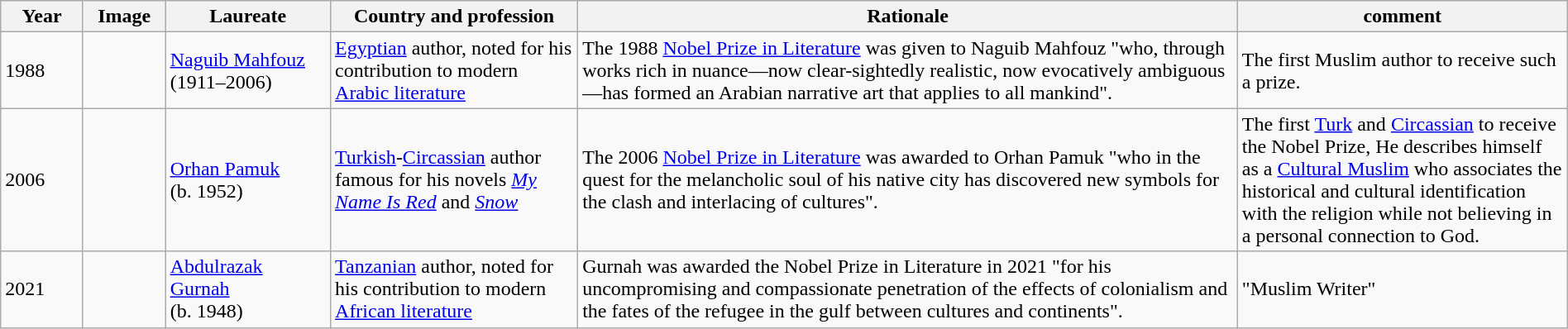<table style="margin:auto;"  class="wikitable">
<tr>
<th style="width:5%;">Year</th>
<th style="width:5%;">Image</th>
<th style="width:10%;">Laureate</th>
<th style="width:15%;">Country and profession</th>
<th style="width:40%;">Rationale</th>
<th style="width:20%;">comment</th>
</tr>
<tr>
<td>1988</td>
<td></td>
<td><a href='#'>Naguib Mahfouz</a><br>(1911–2006)</td>
<td> <a href='#'>Egyptian</a> author, noted for his contribution to modern <a href='#'>Arabic literature</a></td>
<td>The 1988 <a href='#'>Nobel Prize in Literature</a> was given to Naguib Mahfouz "who, through works rich in nuance—now clear-sightedly realistic, now evocatively ambiguous—has formed an Arabian narrative art that applies to all mankind".</td>
<td>The first Muslim author to receive such a prize.</td>
</tr>
<tr>
<td>2006</td>
<td></td>
<td><a href='#'>Orhan Pamuk</a><br>(b. 1952)</td>
<td> <a href='#'>Turkish</a>-<a href='#'>Circassian</a> author famous for his novels <em><a href='#'>My Name Is Red</a></em> and <em><a href='#'>Snow</a></em></td>
<td>The 2006 <a href='#'>Nobel Prize in Literature</a> was awarded to Orhan Pamuk "who in the quest for the melancholic soul of his native city has discovered new symbols for the clash and interlacing of cultures".</td>
<td>The first <a href='#'>Turk</a> and <a href='#'>Circassian</a> to receive the Nobel Prize, He describes himself as a <a href='#'>Cultural Muslim</a> who associates the historical and cultural identification with the religion while not believing in a personal connection to God.</td>
</tr>
<tr>
<td>2021</td>
<td></td>
<td><a href='#'>Abdulrazak Gurnah</a><br>(b. 1948)</td>
<td> <a href='#'>Tanzanian</a> author, noted for his contribution to modern <a href='#'>African literature</a></td>
<td>Gurnah was awarded the Nobel Prize in Literature in 2021 "for his uncompromising and compassionate penetration of the effects of colonialism and the fates of the refugee in the gulf between cultures and continents".</td>
<td>"Muslim Writer"</td>
</tr>
</table>
